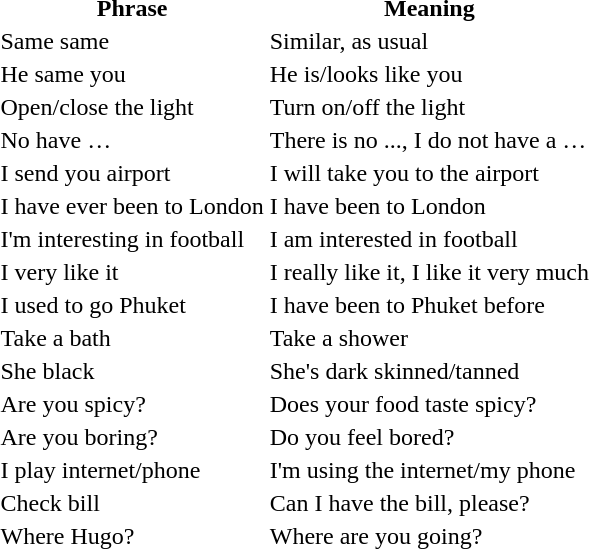<table>
<tr>
<th>Phrase</th>
<th>Meaning</th>
</tr>
<tr>
<td>Same same</td>
<td>Similar, as usual</td>
</tr>
<tr>
<td>He same you</td>
<td>He is/looks like you</td>
</tr>
<tr>
<td>Open/close the light</td>
<td>Turn on/off the light</td>
</tr>
<tr>
<td>No have …</td>
<td>There is no ..., I do not have a …</td>
</tr>
<tr>
<td>I send you airport</td>
<td>I will take you to the airport</td>
</tr>
<tr>
<td>I have ever been to London</td>
<td>I have been to London</td>
</tr>
<tr>
<td>I'm interesting in football</td>
<td>I am interested in football</td>
</tr>
<tr>
<td>I very like it</td>
<td>I really like it, I like it very much</td>
</tr>
<tr>
<td>I used to go Phuket</td>
<td>I have been to Phuket before</td>
</tr>
<tr>
<td>Take a bath</td>
<td>Take a shower</td>
</tr>
<tr>
<td>She black</td>
<td>She's dark skinned/tanned</td>
</tr>
<tr>
<td>Are you spicy?</td>
<td>Does your food taste spicy?</td>
</tr>
<tr>
<td>Are you boring?</td>
<td>Do you feel bored?</td>
</tr>
<tr>
<td>I play internet/phone</td>
<td>I'm using the internet/my phone</td>
</tr>
<tr>
<td>Check bill</td>
<td>Can I have the bill, please?</td>
</tr>
<tr>
<td>Where Hugo?</td>
<td>Where are you going?</td>
</tr>
</table>
